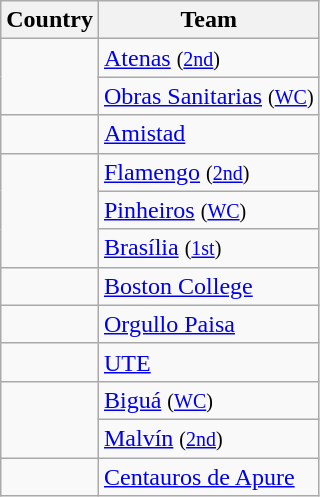<table class="wikitable">
<tr>
<th>Country</th>
<th>Team</th>
</tr>
<tr>
<td rowspan=2></td>
<td><a href='#'>Atenas</a> <small>(<a href='#'>2nd</a>)</small></td>
</tr>
<tr>
<td><a href='#'>Obras Sanitarias</a> <small>(<a href='#'>WC</a>)</small></td>
</tr>
<tr>
<td></td>
<td><a href='#'>Amistad</a></td>
</tr>
<tr>
<td rowspan=3></td>
<td><a href='#'>Flamengo</a> <small>(<a href='#'>2nd</a>)</small></td>
</tr>
<tr>
<td><a href='#'>Pinheiros</a> <small>(<a href='#'>WC</a>)</small></td>
</tr>
<tr>
<td><a href='#'>Brasília</a> <small>(<a href='#'>1st</a>)</small></td>
</tr>
<tr>
<td></td>
<td><a href='#'>Boston College</a></td>
</tr>
<tr>
<td></td>
<td><a href='#'>Orgullo Paisa</a></td>
</tr>
<tr>
<td></td>
<td><a href='#'>UTE</a></td>
</tr>
<tr>
<td rowspan=2></td>
<td><a href='#'>Biguá</a> <small>(<a href='#'>WC</a>)</small></td>
</tr>
<tr>
<td><a href='#'>Malvín</a> <small>(<a href='#'>2nd</a>)</small></td>
</tr>
<tr>
<td></td>
<td><a href='#'>Centauros de Apure</a></td>
</tr>
</table>
